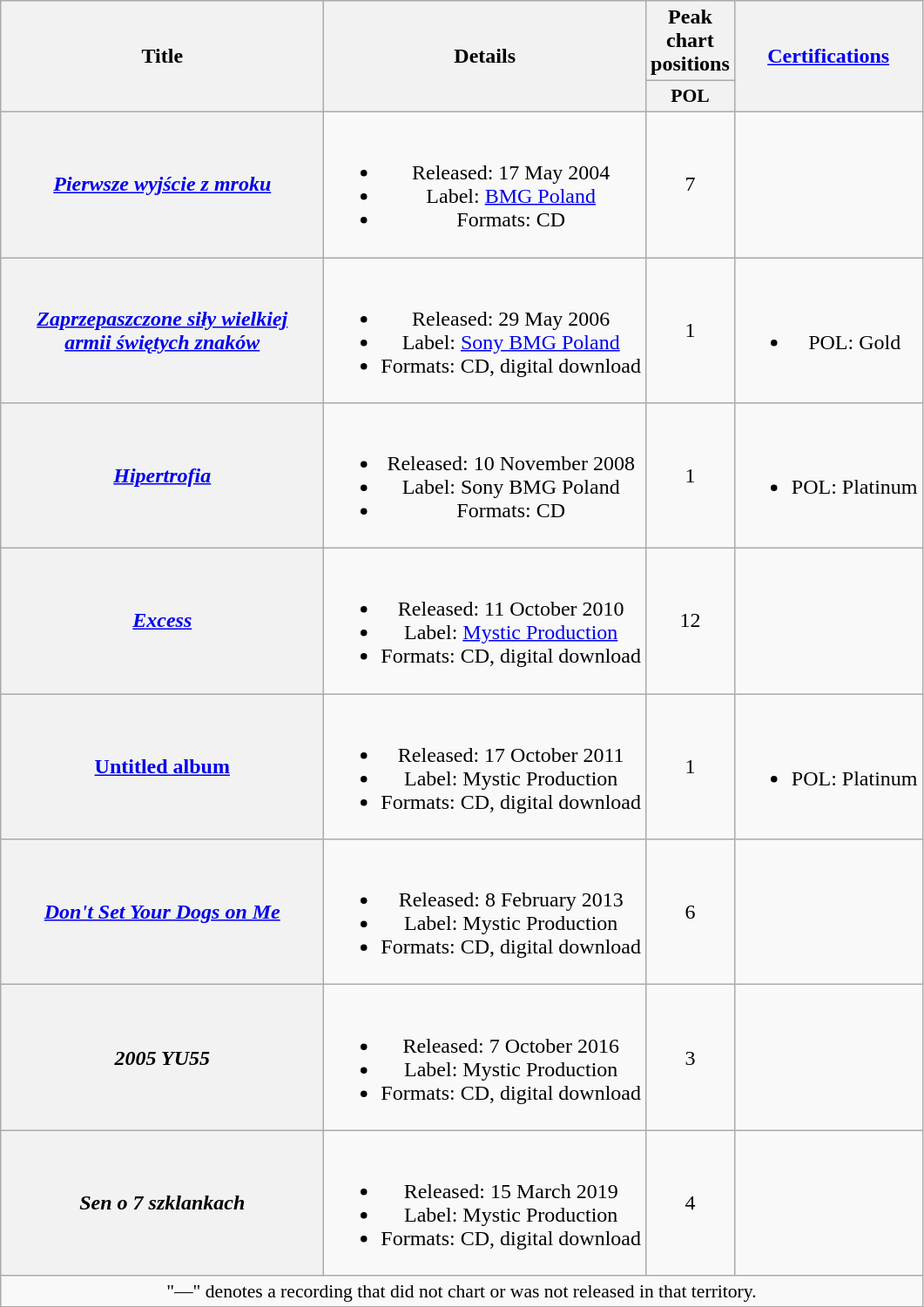<table class="wikitable plainrowheaders" style="text-align:center;">
<tr>
<th scope="col" rowspan="2" style="width:15em;">Title</th>
<th scope="col" rowspan="2">Details</th>
<th scope="col" colspan="1">Peak chart positions</th>
<th scope="col" rowspan="2"><a href='#'>Certifications</a></th>
</tr>
<tr>
<th scope="col" style="width:2.5em;font-size:90%;">POL<br></th>
</tr>
<tr>
<th scope="row"><em><a href='#'>Pierwsze wyjście z mroku</a></em></th>
<td><br><ul><li>Released: 17 May 2004</li><li>Label: <a href='#'>BMG Poland</a></li><li>Formats: CD</li></ul></td>
<td>7</td>
<td></td>
</tr>
<tr>
<th scope="row"><em><a href='#'>Zaprzepaszczone siły wielkiej<br>armii świętych znaków</a></em></th>
<td><br><ul><li>Released: 29 May 2006</li><li>Label: <a href='#'>Sony BMG Poland</a></li><li>Formats: CD, digital download</li></ul></td>
<td>1</td>
<td><br><ul><li>POL: Gold</li></ul></td>
</tr>
<tr>
<th scope="row"><em><a href='#'>Hipertrofia</a></em></th>
<td><br><ul><li>Released: 10 November 2008</li><li>Label: Sony BMG Poland</li><li>Formats: CD</li></ul></td>
<td>1</td>
<td><br><ul><li>POL: Platinum</li></ul></td>
</tr>
<tr>
<th scope="row"><em><a href='#'>Excess</a></em></th>
<td><br><ul><li>Released: 11 October 2010</li><li>Label: <a href='#'>Mystic Production</a></li><li>Formats: CD, digital download</li></ul></td>
<td>12</td>
<td></td>
</tr>
<tr>
<th scope="row"><a href='#'>Untitled album</a></th>
<td><br><ul><li>Released: 17 October 2011</li><li>Label: Mystic Production</li><li>Formats: CD, digital download</li></ul></td>
<td>1</td>
<td><br><ul><li>POL: Platinum</li></ul></td>
</tr>
<tr>
<th scope="row"><em><a href='#'>Don't Set Your Dogs on Me</a></em></th>
<td><br><ul><li>Released: 8 February 2013</li><li>Label: Mystic Production</li><li>Formats: CD, digital download</li></ul></td>
<td>6</td>
<td></td>
</tr>
<tr>
<th scope="row"><em>2005 YU55</em></th>
<td><br><ul><li>Released: 7 October 2016</li><li>Label: Mystic Production</li><li>Formats: CD, digital download</li></ul></td>
<td>3</td>
<td></td>
</tr>
<tr>
<th scope="row"><em>Sen o 7 szklankach</em></th>
<td><br><ul><li>Released: 15 March 2019</li><li>Label: Mystic Production</li><li>Formats: CD, digital download</li></ul></td>
<td>4</td>
<td></td>
</tr>
<tr>
<td colspan="20" style="font-size:90%">"—" denotes a recording that did not chart or was not released in that territory.</td>
</tr>
</table>
